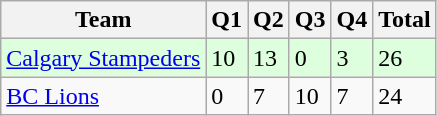<table class="wikitable">
<tr>
<th>Team</th>
<th>Q1</th>
<th>Q2</th>
<th>Q3</th>
<th>Q4</th>
<th>Total</th>
</tr>
<tr style="background-color:#ddffdd">
<td><a href='#'>Calgary Stampeders</a></td>
<td>10</td>
<td>13</td>
<td>0</td>
<td>3</td>
<td>26</td>
</tr>
<tr>
<td><a href='#'>BC Lions</a></td>
<td>0</td>
<td>7</td>
<td>10</td>
<td>7</td>
<td>24</td>
</tr>
</table>
